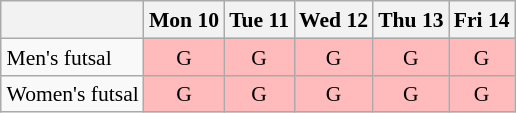<table class="wikitable" style="margin:0.5em auto; font-size:90%; line-height:1.25em; text-align:center;">
<tr>
<th></th>
<th>Mon 10</th>
<th>Tue 11</th>
<th>Wed 12</th>
<th>Thu 13</th>
<th>Fri 14</th>
</tr>
<tr>
<td style="text-align:left;">Men's futsal</td>
<td style="background-color:#FFBBBB;">G</td>
<td style="background-color:#FFBBBB;">G</td>
<td style="background-color:#FFBBBB;">G</td>
<td style="background-color:#FFBBBB;">G</td>
<td style="background-color:#FFBBBB;">G</td>
</tr>
<tr>
<td style="text-align:left;">Women's futsal</td>
<td style="background-color:#FFBBBB;">G</td>
<td style="background-color:#FFBBBB;">G</td>
<td style="background-color:#FFBBBB;">G</td>
<td style="background-color:#FFBBBB;">G</td>
<td style="background-color:#FFBBBB;">G</td>
</tr>
</table>
